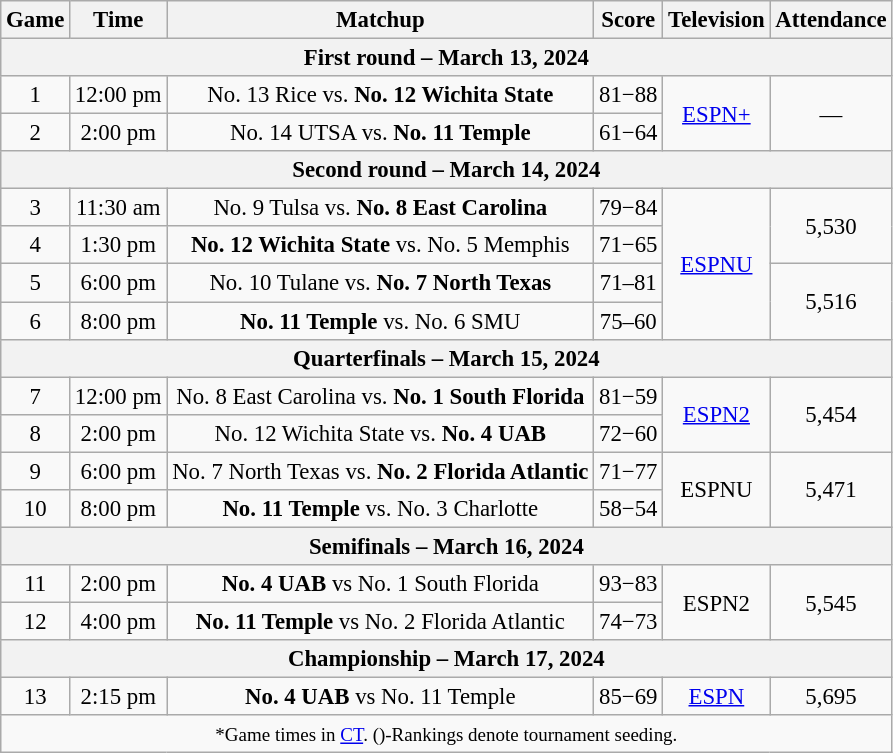<table class="wikitable" style="font-size: 95%;text-align:center">
<tr>
<th>Game</th>
<th>Time</th>
<th>Matchup</th>
<th>Score</th>
<th>Television</th>
<th>Attendance</th>
</tr>
<tr>
<th colspan="6">First round – March 13, 2024</th>
</tr>
<tr>
<td>1</td>
<td>12:00 pm</td>
<td>No. 13 Rice vs. <strong>No. 12 Wichita State</strong></td>
<td>81−88</td>
<td rowspan=2><a href='#'>ESPN+</a></td>
<td rowspan=2>—</td>
</tr>
<tr>
<td>2</td>
<td>2:00 pm</td>
<td>No. 14 UTSA vs. <strong>No. 11 Temple</strong></td>
<td>61−64</td>
</tr>
<tr>
<th colspan="6">Second round – March 14, 2024</th>
</tr>
<tr>
<td>3</td>
<td>11:30 am</td>
<td>No. 9 Tulsa vs. <strong>No. 8 East Carolina</strong></td>
<td>79−84</td>
<td rowspan=4><a href='#'>ESPNU</a></td>
<td rowspan=2>5,530</td>
</tr>
<tr>
<td>4</td>
<td>1:30 pm</td>
<td><strong>No. 12 Wichita State</strong> vs. No. 5 Memphis</td>
<td>71−65</td>
</tr>
<tr>
<td>5</td>
<td>6:00 pm</td>
<td>No. 10 Tulane vs. <strong>No. 7 North Texas</strong></td>
<td>71–81</td>
<td rowspan=2>5,516</td>
</tr>
<tr>
<td>6</td>
<td>8:00 pm</td>
<td><strong>No. 11 Temple</strong> vs. No. 6 SMU</td>
<td>75–60</td>
</tr>
<tr>
<th colspan="6">Quarterfinals – March 15, 2024</th>
</tr>
<tr>
<td>7</td>
<td>12:00 pm</td>
<td>No. 8 East Carolina vs. <strong>No. 1 South Florida</strong></td>
<td>81−59</td>
<td rowspan=2><a href='#'>ESPN2</a></td>
<td rowspan=2>5,454</td>
</tr>
<tr>
<td>8</td>
<td>2:00 pm</td>
<td>No. 12 Wichita State vs. <strong>No. 4 UAB</strong></td>
<td>72−60</td>
</tr>
<tr>
<td>9</td>
<td>6:00 pm</td>
<td>No. 7 North Texas vs. <strong>No. 2 Florida Atlantic</strong></td>
<td>71−77</td>
<td rowspan=2>ESPNU</td>
<td rowspan=2>5,471</td>
</tr>
<tr>
<td>10</td>
<td>8:00 pm</td>
<td><strong>No. 11 Temple</strong> vs. No. 3 Charlotte</td>
<td>58−54</td>
</tr>
<tr>
<th colspan="6">Semifinals – March 16, 2024</th>
</tr>
<tr>
<td>11</td>
<td>2:00 pm</td>
<td><strong>No. 4 UAB</strong> vs No. 1 South Florida</td>
<td>93−83</td>
<td rowspan=2>ESPN2</td>
<td rowspan=2>5,545</td>
</tr>
<tr>
<td>12</td>
<td>4:00 pm</td>
<td><strong>No. 11 Temple</strong> vs No. 2 Florida Atlantic</td>
<td>74−73</td>
</tr>
<tr>
<th colspan="6">Championship – March 17, 2024</th>
</tr>
<tr>
<td>13</td>
<td>2:15 pm</td>
<td><strong>No. 4 UAB</strong> vs No. 11 Temple</td>
<td>85−69</td>
<td><a href='#'>ESPN</a></td>
<td>5,695</td>
</tr>
<tr>
<td colspan="7"><small>*Game times in <a href='#'>CT</a>. ()-Rankings denote tournament seeding.</small></td>
</tr>
</table>
